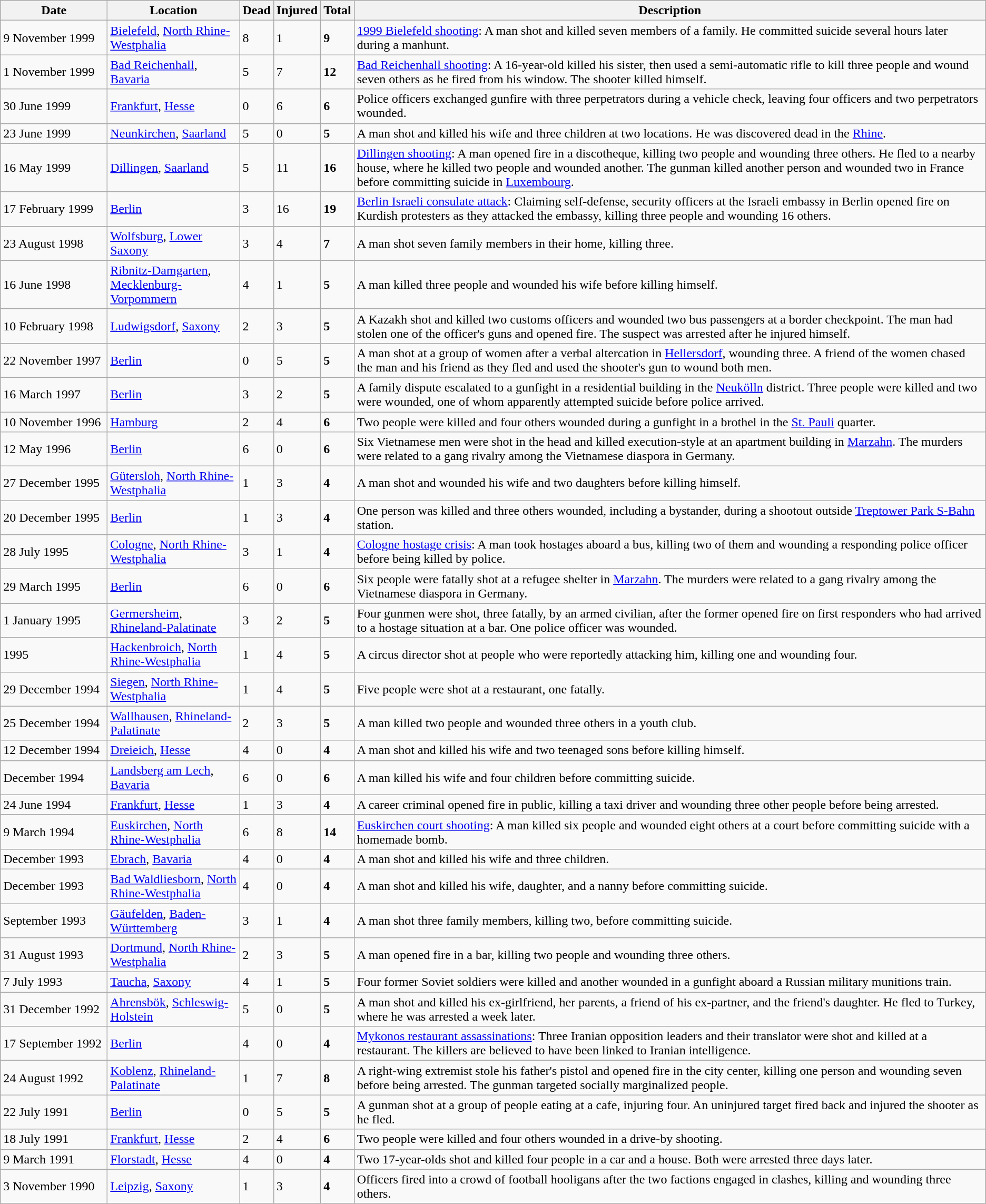<table class="wikitable sortable">
<tr>
<th scope="col" style="width: 8rem;">Date</th>
<th scope="col" style="width: 10rem;">Location</th>
<th data-sort-type=number>Dead</th>
<th data-sort-type=number>Injured</th>
<th data-sort-type=number>Total</th>
<th class=unsortable>Description</th>
</tr>
<tr>
<td>9 November 1999</td>
<td><a href='#'>Bielefeld</a>, <a href='#'>North Rhine-Westphalia</a></td>
<td>8</td>
<td>1</td>
<td><strong>9</strong></td>
<td><a href='#'>1999 Bielefeld shooting</a>: A man shot and killed seven members of a family. He committed suicide several hours later during a manhunt.</td>
</tr>
<tr>
<td>1 November 1999</td>
<td><a href='#'>Bad Reichenhall</a>, <a href='#'>Bavaria</a></td>
<td>5</td>
<td>7</td>
<td><strong>12</strong></td>
<td><a href='#'>Bad Reichenhall shooting</a>: A 16-year-old killed his sister, then used a semi-automatic rifle to kill three people and wound seven others as he fired from his window. The shooter killed himself.</td>
</tr>
<tr>
<td>30 June 1999</td>
<td><a href='#'>Frankfurt</a>, <a href='#'>Hesse</a></td>
<td>0</td>
<td>6</td>
<td><strong>6</strong></td>
<td>Police officers exchanged gunfire with three perpetrators during a vehicle check, leaving four officers and two perpetrators wounded.</td>
</tr>
<tr>
<td>23 June 1999</td>
<td><a href='#'>Neunkirchen</a>, <a href='#'>Saarland</a></td>
<td>5</td>
<td>0</td>
<td><strong>5</strong></td>
<td>A man shot and killed his wife and three children at two locations. He was discovered dead in the <a href='#'>Rhine</a>.</td>
</tr>
<tr>
<td>16 May 1999</td>
<td><a href='#'>Dillingen</a>, <a href='#'>Saarland</a></td>
<td>5</td>
<td>11</td>
<td><strong>16</strong></td>
<td><a href='#'>Dillingen shooting</a>: A man opened fire in a discotheque, killing two people and wounding three others. He fled to a nearby house, where he killed two people and wounded another. The gunman killed another person and wounded two in France before committing suicide in <a href='#'>Luxembourg</a>.</td>
</tr>
<tr>
<td>17 February 1999</td>
<td><a href='#'>Berlin</a></td>
<td>3</td>
<td>16</td>
<td><strong>19</strong></td>
<td><a href='#'>Berlin Israeli consulate attack</a>: Claiming self-defense, security officers at the Israeli embassy in Berlin opened fire on Kurdish protesters as they attacked the embassy, killing three people and wounding 16 others.</td>
</tr>
<tr>
<td>23 August 1998</td>
<td><a href='#'>Wolfsburg</a>, <a href='#'>Lower Saxony</a></td>
<td>3</td>
<td>4</td>
<td><strong>7</strong></td>
<td>A man shot seven family members in their home, killing three.</td>
</tr>
<tr>
<td>16 June 1998</td>
<td><a href='#'>Ribnitz-Damgarten</a>, <a href='#'>Mecklenburg-Vorpommern</a></td>
<td>4</td>
<td>1</td>
<td><strong>5</strong></td>
<td>A man killed three people and wounded his wife before killing himself.</td>
</tr>
<tr>
<td>10 February 1998</td>
<td><a href='#'>Ludwigsdorf</a>, <a href='#'>Saxony</a></td>
<td>2</td>
<td>3</td>
<td><strong>5</strong></td>
<td>A Kazakh shot and killed two customs officers and wounded two bus passengers at a border checkpoint. The man had stolen one of the officer's guns and opened fire. The suspect was arrested after he injured himself.</td>
</tr>
<tr>
<td>22 November 1997</td>
<td><a href='#'>Berlin</a></td>
<td>0</td>
<td>5</td>
<td><strong>5</strong></td>
<td>A man shot at a group of women after a verbal altercation in <a href='#'>Hellersdorf</a>, wounding three. A friend of the women chased the man and his friend as they fled and used the shooter's gun to wound both men.</td>
</tr>
<tr>
<td>16 March 1997</td>
<td><a href='#'>Berlin</a></td>
<td>3</td>
<td>2</td>
<td><strong>5</strong></td>
<td>A family dispute escalated to a gunfight in a residential building in the <a href='#'>Neukölln</a> district. Three people were killed and two were wounded, one of whom apparently attempted suicide before police arrived.</td>
</tr>
<tr>
<td>10 November 1996</td>
<td><a href='#'>Hamburg</a></td>
<td>2</td>
<td>4</td>
<td><strong>6</strong></td>
<td>Two people were killed and four others wounded during a gunfight in a brothel in the <a href='#'>St. Pauli</a> quarter.</td>
</tr>
<tr>
<td>12 May 1996</td>
<td><a href='#'>Berlin</a></td>
<td>6</td>
<td>0</td>
<td><strong>6</strong></td>
<td>Six Vietnamese men were shot in the head and killed execution-style at an apartment building in <a href='#'>Marzahn</a>. The murders were related to a gang rivalry among the Vietnamese diaspora in Germany.</td>
</tr>
<tr>
<td>27 December 1995</td>
<td><a href='#'>Gütersloh</a>, <a href='#'>North Rhine-Westphalia</a></td>
<td>1</td>
<td>3</td>
<td><strong>4</strong></td>
<td>A man shot and wounded his wife and two daughters before killing himself.</td>
</tr>
<tr>
<td>20 December 1995</td>
<td><a href='#'>Berlin</a></td>
<td>1</td>
<td>3</td>
<td><strong>4</strong></td>
<td>One person was killed and three others wounded, including a bystander, during a shootout outside <a href='#'>Treptower Park S-Bahn</a> station.</td>
</tr>
<tr>
<td>28 July 1995</td>
<td><a href='#'>Cologne</a>, <a href='#'>North Rhine-Westphalia</a></td>
<td>3</td>
<td>1</td>
<td><strong>4</strong></td>
<td><a href='#'>Cologne hostage crisis</a>: A man took hostages aboard a bus, killing two of them and wounding a responding police officer before being killed by police.</td>
</tr>
<tr>
<td>29 March 1995</td>
<td><a href='#'>Berlin</a></td>
<td>6</td>
<td>0</td>
<td><strong>6</strong></td>
<td>Six people were fatally shot at a refugee shelter in <a href='#'>Marzahn</a>. The murders were related to a gang rivalry among the Vietnamese diaspora in Germany.</td>
</tr>
<tr>
<td>1 January 1995</td>
<td><a href='#'>Germersheim</a>, <a href='#'>Rhineland-Palatinate</a></td>
<td>3</td>
<td>2</td>
<td><strong>5</strong></td>
<td>Four gunmen were shot, three fatally, by an armed civilian, after the former opened fire on first responders who had arrived to a hostage situation at a bar. One police officer was wounded.</td>
</tr>
<tr>
<td>1995</td>
<td><a href='#'>Hackenbroich</a>, <a href='#'>North Rhine-Westphalia</a></td>
<td>1</td>
<td>4</td>
<td><strong>5</strong></td>
<td>A circus director shot at people who were reportedly attacking him, killing one and wounding four.</td>
</tr>
<tr>
<td>29 December 1994</td>
<td><a href='#'>Siegen</a>, <a href='#'>North Rhine-Westphalia</a></td>
<td>1</td>
<td>4</td>
<td><strong>5</strong></td>
<td>Five people were shot at a restaurant, one fatally.</td>
</tr>
<tr>
<td>25 December 1994</td>
<td><a href='#'>Wallhausen</a>, <a href='#'>Rhineland-Palatinate</a></td>
<td>2</td>
<td>3</td>
<td><strong>5</strong></td>
<td>A man killed two people and wounded three others in a youth club.</td>
</tr>
<tr>
<td>12 December 1994</td>
<td><a href='#'>Dreieich</a>, <a href='#'>Hesse</a></td>
<td>4</td>
<td>0</td>
<td><strong>4</strong></td>
<td>A man shot and killed his wife and two teenaged sons before killing himself.</td>
</tr>
<tr>
<td>December 1994</td>
<td><a href='#'>Landsberg am Lech</a>, <a href='#'>Bavaria</a></td>
<td>6</td>
<td>0</td>
<td><strong>6</strong></td>
<td>A man killed his wife and four children before committing suicide.</td>
</tr>
<tr>
<td>24 June 1994</td>
<td><a href='#'>Frankfurt</a>, <a href='#'>Hesse</a></td>
<td>1</td>
<td>3</td>
<td><strong>4</strong></td>
<td>A career criminal opened fire in public, killing a taxi driver and wounding three other people before being arrested.</td>
</tr>
<tr>
<td>9 March 1994</td>
<td><a href='#'>Euskirchen</a>, <a href='#'>North Rhine-Westphalia</a></td>
<td>6</td>
<td>8</td>
<td><strong>14</strong></td>
<td><a href='#'>Euskirchen court shooting</a>: A man killed six people and wounded eight others at a court before committing suicide with a homemade bomb.</td>
</tr>
<tr>
<td>December 1993</td>
<td><a href='#'>Ebrach</a>, <a href='#'>Bavaria</a></td>
<td>4</td>
<td>0</td>
<td><strong>4</strong></td>
<td>A man shot and killed his wife and three children.</td>
</tr>
<tr>
<td>December 1993</td>
<td><a href='#'>Bad Waldliesborn</a>, <a href='#'>North Rhine-Westphalia</a></td>
<td>4</td>
<td>0</td>
<td><strong>4</strong></td>
<td>A man shot and killed his wife, daughter, and a nanny before committing suicide.</td>
</tr>
<tr>
<td>September 1993</td>
<td><a href='#'>Gäufelden</a>, <a href='#'>Baden-Württemberg</a></td>
<td>3</td>
<td>1</td>
<td><strong>4</strong></td>
<td>A man shot three family members, killing two, before committing suicide.</td>
</tr>
<tr>
<td>31 August 1993</td>
<td><a href='#'>Dortmund</a>, <a href='#'>North Rhine-Westphalia</a></td>
<td>2</td>
<td>3</td>
<td><strong>5</strong></td>
<td>A man opened fire in a bar, killing two people and wounding three others.</td>
</tr>
<tr>
<td>7 July 1993</td>
<td><a href='#'>Taucha</a>, <a href='#'>Saxony</a></td>
<td>4</td>
<td>1</td>
<td><strong>5</strong></td>
<td>Four former Soviet soldiers were killed and another wounded in a gunfight aboard a Russian military munitions train.</td>
</tr>
<tr>
<td>31 December 1992</td>
<td><a href='#'>Ahrensbök</a>, <a href='#'>Schleswig-Holstein</a></td>
<td>5</td>
<td>0</td>
<td><strong>5</strong></td>
<td>A man shot and killed his ex-girlfriend, her parents, a friend of his ex-partner, and the friend's daughter. He fled to Turkey, where he was arrested a week later.</td>
</tr>
<tr>
<td>17 September 1992</td>
<td><a href='#'>Berlin</a></td>
<td>4</td>
<td>0</td>
<td><strong>4</strong></td>
<td><a href='#'>Mykonos restaurant assassinations</a>: Three Iranian opposition leaders and their translator were shot and killed at a restaurant. The killers are believed to have been linked to Iranian intelligence.</td>
</tr>
<tr>
<td>24 August 1992</td>
<td><a href='#'>Koblenz</a>, <a href='#'>Rhineland-Palatinate</a></td>
<td>1</td>
<td>7</td>
<td><strong>8</strong></td>
<td>A right-wing extremist stole his father's pistol and opened fire in the city center, killing one person and wounding seven before being arrested. The gunman targeted socially marginalized people.</td>
</tr>
<tr>
<td>22 July 1991</td>
<td><a href='#'>Berlin</a></td>
<td>0</td>
<td>5</td>
<td><strong>5</strong></td>
<td>A gunman shot at a group of people eating at a cafe, injuring four. An uninjured target fired back and injured the shooter as he fled.</td>
</tr>
<tr>
<td>18 July 1991</td>
<td><a href='#'>Frankfurt</a>, <a href='#'>Hesse</a></td>
<td>2</td>
<td>4</td>
<td><strong>6</strong></td>
<td>Two people were killed and four others wounded in a drive-by shooting.</td>
</tr>
<tr>
<td>9 March 1991</td>
<td><a href='#'>Florstadt</a>, <a href='#'>Hesse</a></td>
<td>4</td>
<td>0</td>
<td><strong>4</strong></td>
<td>Two 17-year-olds shot and killed four people in a car and a house. Both were arrested three days later.</td>
</tr>
<tr>
<td>3 November 1990</td>
<td><a href='#'>Leipzig</a>, <a href='#'>Saxony</a></td>
<td>1</td>
<td>3</td>
<td><strong>4</strong></td>
<td>Officers fired into a crowd of football hooligans after the two factions engaged in clashes, killing  and wounding three others.</td>
</tr>
</table>
